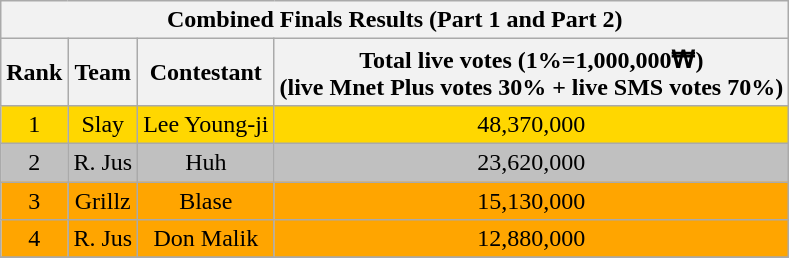<table class="wikitable" style="text-align:center" border="2">
<tr>
<th colspan="4">Combined Finals Results (Part 1 and Part 2)</th>
</tr>
<tr>
<th>Rank</th>
<th>Team</th>
<th>Contestant</th>
<th>Total live votes (1%=1,000,000₩)<br>(live Mnet Plus votes 30% + live SMS votes 70%)</th>
</tr>
<tr>
<td style="background:gold">1</td>
<td style="background:gold">Slay</td>
<td style="background:gold">Lee Young-ji</td>
<td style="background:gold">48,370,000</td>
</tr>
<tr>
<td style="background:silver">2</td>
<td style="background:silver">R. Jus</td>
<td style="background:silver">Huh</td>
<td style="background:silver">23,620,000</td>
</tr>
<tr>
<td style="background:orange">3</td>
<td style="background:orange">Grillz</td>
<td style="background:orange">Blase</td>
<td style="background:orange">15,130,000</td>
</tr>
<tr>
<td style="background:orange">4</td>
<td style="background:orange">R. Jus</td>
<td style="background:orange">Don Malik</td>
<td style="background:orange">12,880,000</td>
</tr>
<tr>
</tr>
</table>
